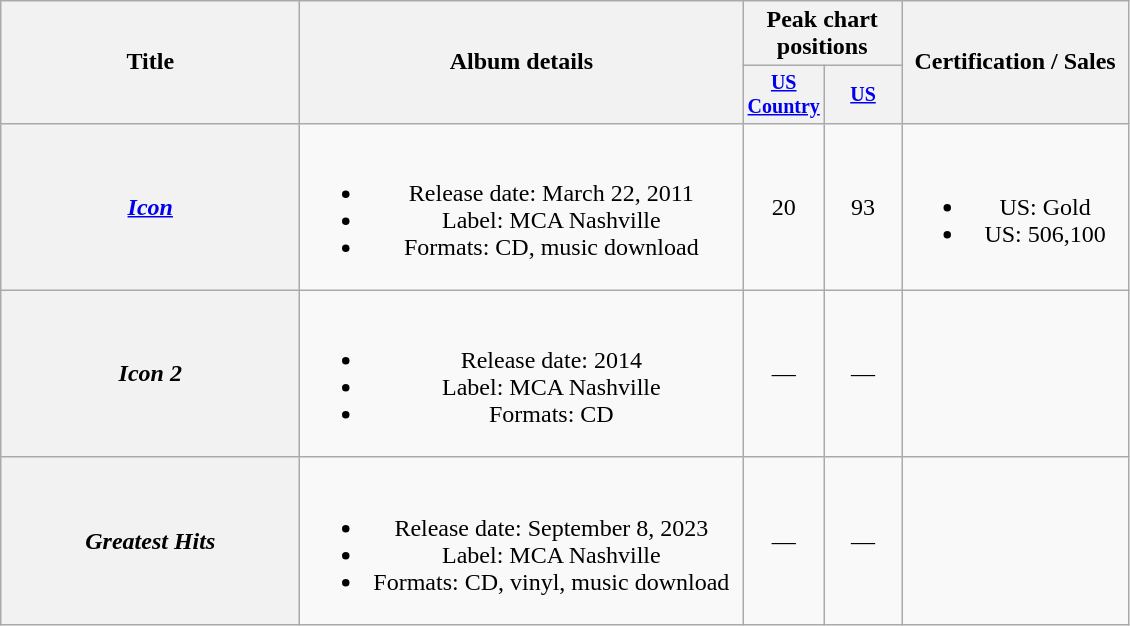<table class="wikitable plainrowheaders" style="text-align:center;">
<tr>
<th rowspan="2" style="width:12em;">Title</th>
<th rowspan="2" style="width:18em;">Album details</th>
<th colspan="2">Peak chart<br>positions</th>
<th rowspan="2" style="width:9em;">Certification / Sales</th>
</tr>
<tr style="font-size:smaller;">
<th width="45"><a href='#'>US Country</a><br></th>
<th width="45"><a href='#'>US</a><br></th>
</tr>
<tr>
<th scope="row"><em><a href='#'>Icon</a></em></th>
<td><br><ul><li>Release date: March 22, 2011</li><li>Label: MCA Nashville</li><li>Formats: CD, music download</li></ul></td>
<td>20</td>
<td>93</td>
<td><br><ul><li>US: Gold</li><li>US: 506,100</li></ul></td>
</tr>
<tr>
<th scope="row"><em>Icon 2</em> </th>
<td><br><ul><li>Release date: 2014</li><li>Label: MCA Nashville</li><li>Formats: CD</li></ul></td>
<td>—</td>
<td>—</td>
<td></td>
</tr>
<tr>
<th scope="row"><em>Greatest Hits</em></th>
<td><br><ul><li>Release date: September 8, 2023</li><li>Label: MCA Nashville</li><li>Formats: CD, vinyl, music download</li></ul></td>
<td>—</td>
<td>—</td>
<td></td>
</tr>
</table>
